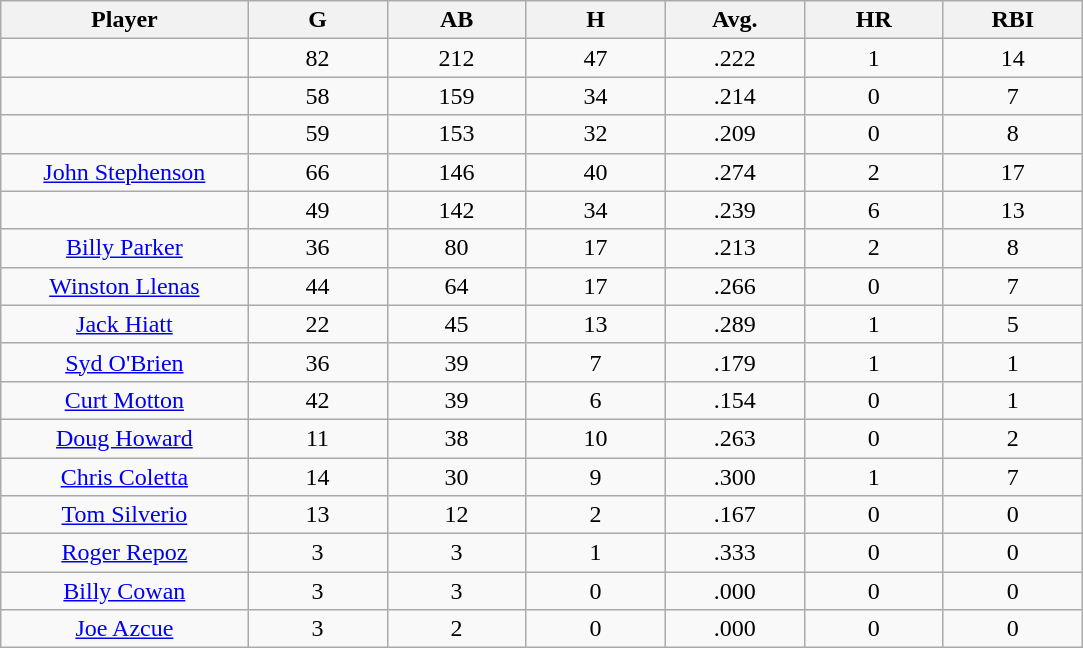<table class="wikitable sortable">
<tr>
<th bgcolor="#DDDDFF" width="16%">Player</th>
<th bgcolor="#DDDDFF" width="9%">G</th>
<th bgcolor="#DDDDFF" width="9%">AB</th>
<th bgcolor="#DDDDFF" width="9%">H</th>
<th bgcolor="#DDDDFF" width="9%">Avg.</th>
<th bgcolor="#DDDDFF" width="9%">HR</th>
<th bgcolor="#DDDDFF" width="9%">RBI</th>
</tr>
<tr align="center">
<td></td>
<td>82</td>
<td>212</td>
<td>47</td>
<td>.222</td>
<td>1</td>
<td>14</td>
</tr>
<tr align="center">
<td></td>
<td>58</td>
<td>159</td>
<td>34</td>
<td>.214</td>
<td>0</td>
<td>7</td>
</tr>
<tr align="center">
<td></td>
<td>59</td>
<td>153</td>
<td>32</td>
<td>.209</td>
<td>0</td>
<td>8</td>
</tr>
<tr align="center">
<td><a href='#'>John Stephenson</a></td>
<td>66</td>
<td>146</td>
<td>40</td>
<td>.274</td>
<td>2</td>
<td>17</td>
</tr>
<tr align=center>
<td></td>
<td>49</td>
<td>142</td>
<td>34</td>
<td>.239</td>
<td>6</td>
<td>13</td>
</tr>
<tr align="center">
<td><a href='#'>Billy Parker</a></td>
<td>36</td>
<td>80</td>
<td>17</td>
<td>.213</td>
<td>2</td>
<td>8</td>
</tr>
<tr align=center>
<td><a href='#'>Winston Llenas</a></td>
<td>44</td>
<td>64</td>
<td>17</td>
<td>.266</td>
<td>0</td>
<td>7</td>
</tr>
<tr align=center>
<td><a href='#'>Jack Hiatt</a></td>
<td>22</td>
<td>45</td>
<td>13</td>
<td>.289</td>
<td>1</td>
<td>5</td>
</tr>
<tr align=center>
<td><a href='#'>Syd O'Brien</a></td>
<td>36</td>
<td>39</td>
<td>7</td>
<td>.179</td>
<td>1</td>
<td>1</td>
</tr>
<tr align=center>
<td><a href='#'>Curt Motton</a></td>
<td>42</td>
<td>39</td>
<td>6</td>
<td>.154</td>
<td>0</td>
<td>1</td>
</tr>
<tr align=center>
<td><a href='#'>Doug Howard</a></td>
<td>11</td>
<td>38</td>
<td>10</td>
<td>.263</td>
<td>0</td>
<td>2</td>
</tr>
<tr align=center>
<td><a href='#'>Chris Coletta</a></td>
<td>14</td>
<td>30</td>
<td>9</td>
<td>.300</td>
<td>1</td>
<td>7</td>
</tr>
<tr align=center>
<td><a href='#'>Tom Silverio</a></td>
<td>13</td>
<td>12</td>
<td>2</td>
<td>.167</td>
<td>0</td>
<td>0</td>
</tr>
<tr align=center>
<td><a href='#'>Roger Repoz</a></td>
<td>3</td>
<td>3</td>
<td>1</td>
<td>.333</td>
<td>0</td>
<td>0</td>
</tr>
<tr align=center>
<td><a href='#'>Billy Cowan</a></td>
<td>3</td>
<td>3</td>
<td>0</td>
<td>.000</td>
<td>0</td>
<td>0</td>
</tr>
<tr align=center>
<td><a href='#'>Joe Azcue</a></td>
<td>3</td>
<td>2</td>
<td>0</td>
<td>.000</td>
<td>0</td>
<td>0</td>
</tr>
</table>
